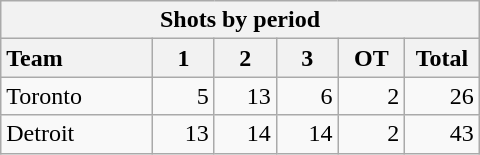<table class="wikitable" style="width:20em; text-align:right;">
<tr>
<th colspan=6>Shots by period</th>
</tr>
<tr>
<th style="width:8em; text-align:left;">Team</th>
<th style="width:3em;">1</th>
<th style="width:3em;">2</th>
<th style="width:3em;">3</th>
<th style="width:3em;">OT</th>
<th style="width:3em;">Total</th>
</tr>
<tr>
<td style="text-align:left;">Toronto</td>
<td>5</td>
<td>13</td>
<td>6</td>
<td>2</td>
<td>26</td>
</tr>
<tr>
<td style="text-align:left;">Detroit</td>
<td>13</td>
<td>14</td>
<td>14</td>
<td>2</td>
<td>43</td>
</tr>
</table>
